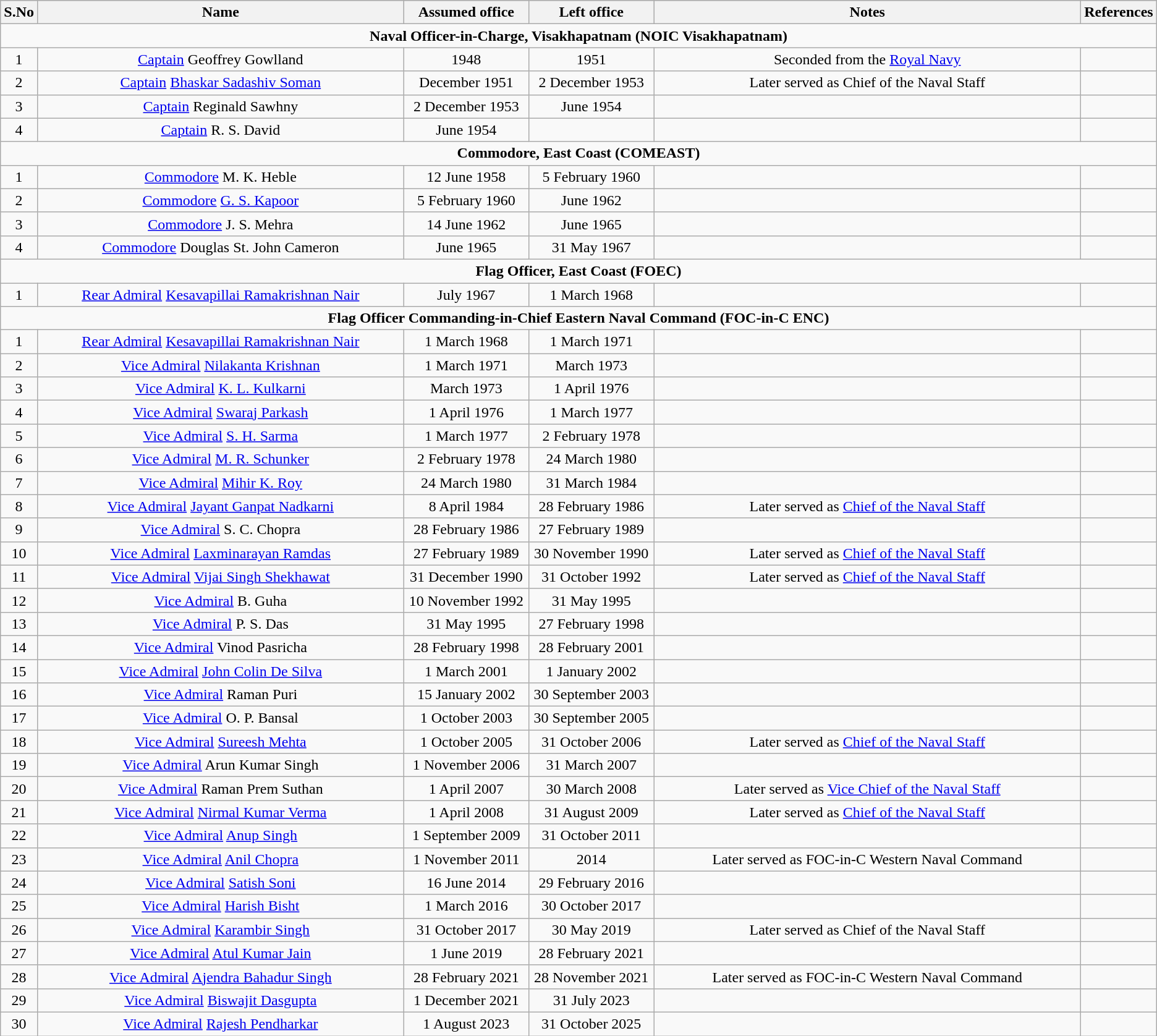<table class="wikitable sortable" style="text-align:center">
<tr style="background:#cccccc">
<th scope="col" style="width: 20px;">S.No</th>
<th scope="col" style="width: 500px;">Name</th>
<th scope="col" style="width: 150px;">Assumed office</th>
<th scope="col" style="width: 150px;">Left office</th>
<th scope="col" style="width: 600px;">Notes</th>
<th scope="col" style="width: 20px;">References</th>
</tr>
<tr>
<td colspan="6"><strong>Naval Officer-in-Charge, Visakhapatnam (NOIC Visakhapatnam)</strong></td>
</tr>
<tr>
<td>1</td>
<td><a href='#'>Captain</a> Geoffrey Gowlland</td>
<td>1948</td>
<td>1951</td>
<td>Seconded from the <a href='#'>Royal Navy</a></td>
<td></td>
</tr>
<tr>
<td>2</td>
<td><a href='#'>Captain</a> <a href='#'>Bhaskar Sadashiv Soman</a></td>
<td>December 1951</td>
<td>2 December 1953</td>
<td>Later served as Chief of the Naval Staff</td>
<td></td>
</tr>
<tr>
<td>3</td>
<td><a href='#'>Captain</a> Reginald Sawhny</td>
<td>2 December 1953</td>
<td>June 1954</td>
<td></td>
<td></td>
</tr>
<tr>
<td>4</td>
<td><a href='#'>Captain</a> R. S. David</td>
<td>June 1954</td>
<td></td>
<td></td>
<td></td>
</tr>
<tr>
<td colspan="6"><strong>Commodore, East Coast (COMEAST)</strong></td>
</tr>
<tr>
<td>1</td>
<td><a href='#'>Commodore</a> M. K. Heble</td>
<td>12 June 1958</td>
<td>5 February 1960</td>
<td></td>
<td></td>
</tr>
<tr>
<td>2</td>
<td><a href='#'>Commodore</a> <a href='#'>G. S. Kapoor</a></td>
<td>5 February 1960</td>
<td>June 1962</td>
<td></td>
<td></td>
</tr>
<tr>
<td>3</td>
<td><a href='#'>Commodore</a> J. S. Mehra</td>
<td>14 June 1962</td>
<td>June 1965</td>
<td></td>
<td></td>
</tr>
<tr>
<td>4</td>
<td><a href='#'>Commodore</a> Douglas St. John Cameron</td>
<td>June 1965</td>
<td>31 May 1967</td>
<td></td>
<td></td>
</tr>
<tr>
<td colspan="6"><strong>Flag Officer, East Coast (FOEC)</strong></td>
</tr>
<tr>
<td>1</td>
<td><a href='#'>Rear Admiral</a> <a href='#'>Kesavapillai Ramakrishnan Nair</a></td>
<td>July 1967</td>
<td>1 March 1968</td>
<td></td>
<td></td>
</tr>
<tr>
<td colspan="6"><strong>Flag Officer Commanding-in-Chief Eastern Naval Command (FOC-in-C ENC)</strong></td>
</tr>
<tr>
<td>1</td>
<td><a href='#'>Rear Admiral</a> <a href='#'>Kesavapillai Ramakrishnan Nair</a> </td>
<td>1 March 1968</td>
<td>1 March 1971</td>
<td></td>
<td></td>
</tr>
<tr>
<td>2</td>
<td><a href='#'>Vice Admiral</a> <a href='#'>Nilakanta Krishnan</a> </td>
<td>1 March 1971</td>
<td>March 1973</td>
<td></td>
<td></td>
</tr>
<tr>
<td>3</td>
<td><a href='#'>Vice Admiral</a> <a href='#'>K. L. Kulkarni</a> </td>
<td>March 1973</td>
<td>1 April 1976</td>
<td></td>
<td></td>
</tr>
<tr>
<td>4</td>
<td><a href='#'>Vice Admiral</a> <a href='#'>Swaraj Parkash</a> </td>
<td>1 April 1976</td>
<td>1 March 1977</td>
<td></td>
<td></td>
</tr>
<tr>
<td>5</td>
<td><a href='#'>Vice Admiral</a> <a href='#'>S. H. Sarma</a> </td>
<td>1 March 1977</td>
<td>2 February 1978</td>
<td></td>
<td></td>
</tr>
<tr>
<td>6</td>
<td><a href='#'>Vice Admiral</a> <a href='#'>M. R. Schunker</a> </td>
<td>2 February 1978</td>
<td>24 March 1980</td>
<td></td>
<td></td>
</tr>
<tr>
<td>7</td>
<td><a href='#'>Vice Admiral</a> <a href='#'>Mihir K. Roy</a> </td>
<td>24 March 1980</td>
<td>31 March 1984</td>
<td></td>
<td></td>
</tr>
<tr>
<td>8</td>
<td><a href='#'>Vice Admiral</a> <a href='#'>Jayant Ganpat Nadkarni</a> </td>
<td>8 April 1984</td>
<td>28 February 1986</td>
<td>Later served as <a href='#'>Chief of the Naval Staff</a></td>
<td></td>
</tr>
<tr>
<td>9</td>
<td><a href='#'>Vice Admiral</a> S. C. Chopra </td>
<td>28 February 1986</td>
<td>27 February 1989</td>
<td></td>
<td></td>
</tr>
<tr>
<td>10</td>
<td><a href='#'>Vice Admiral</a> <a href='#'>Laxminarayan Ramdas</a> </td>
<td>27 February 1989</td>
<td>30 November 1990</td>
<td>Later served as <a href='#'>Chief of the Naval Staff</a></td>
<td></td>
</tr>
<tr>
<td>11</td>
<td><a href='#'>Vice Admiral</a> <a href='#'>Vijai Singh Shekhawat</a> </td>
<td>31 December 1990</td>
<td>31 October 1992</td>
<td>Later served as <a href='#'>Chief of the Naval Staff</a></td>
<td></td>
</tr>
<tr>
<td>12</td>
<td><a href='#'>Vice Admiral</a> B. Guha </td>
<td>10 November 1992</td>
<td>31 May 1995</td>
<td></td>
<td></td>
</tr>
<tr>
<td>13</td>
<td><a href='#'>Vice Admiral</a> P. S. Das </td>
<td>31 May 1995</td>
<td>27 February 1998</td>
<td></td>
<td></td>
</tr>
<tr>
<td>14</td>
<td><a href='#'>Vice Admiral</a> Vinod Pasricha </td>
<td>28 February 1998</td>
<td>28 February 2001</td>
<td></td>
<td></td>
</tr>
<tr>
<td>15</td>
<td><a href='#'>Vice Admiral</a> <a href='#'>John Colin De Silva</a> </td>
<td>1 March 2001</td>
<td>1 January 2002</td>
<td></td>
<td></td>
</tr>
<tr>
<td>16</td>
<td><a href='#'>Vice Admiral</a> Raman Puri </td>
<td>15 January 2002</td>
<td>30 September 2003</td>
<td></td>
<td></td>
</tr>
<tr>
<td>17</td>
<td><a href='#'>Vice Admiral</a> O. P. Bansal </td>
<td>1 October 2003</td>
<td>30 September 2005</td>
<td></td>
<td></td>
</tr>
<tr>
<td>18</td>
<td><a href='#'>Vice Admiral</a> <a href='#'>Sureesh Mehta</a> </td>
<td>1 October 2005</td>
<td>31 October 2006</td>
<td>Later served as <a href='#'>Chief of the Naval Staff</a></td>
<td></td>
</tr>
<tr>
<td>19</td>
<td><a href='#'>Vice Admiral</a> Arun Kumar Singh </td>
<td>1 November 2006</td>
<td>31 March 2007</td>
<td></td>
<td></td>
</tr>
<tr>
<td>20</td>
<td><a href='#'>Vice Admiral</a> Raman Prem Suthan </td>
<td>1 April 2007</td>
<td>30 March 2008</td>
<td>Later served as <a href='#'>Vice Chief of the Naval Staff</a></td>
<td></td>
</tr>
<tr>
<td>21</td>
<td><a href='#'>Vice Admiral</a> <a href='#'>Nirmal Kumar Verma</a> </td>
<td>1 April 2008</td>
<td>31 August 2009</td>
<td>Later served as <a href='#'>Chief of the Naval Staff</a></td>
<td></td>
</tr>
<tr>
<td>22</td>
<td><a href='#'>Vice Admiral</a> <a href='#'>Anup Singh</a> </td>
<td>1 September 2009</td>
<td>31 October 2011</td>
<td></td>
<td></td>
</tr>
<tr>
<td>23</td>
<td><a href='#'>Vice Admiral</a> <a href='#'>Anil Chopra</a> </td>
<td>1 November 2011</td>
<td>2014</td>
<td>Later served as FOC-in-C Western Naval Command</td>
<td></td>
</tr>
<tr>
<td>24</td>
<td><a href='#'>Vice Admiral</a> <a href='#'>Satish Soni</a> </td>
<td>16 June 2014</td>
<td>29 February 2016</td>
<td></td>
<td></td>
</tr>
<tr>
<td>25</td>
<td><a href='#'>Vice Admiral</a> <a href='#'>Harish Bisht</a> </td>
<td>1 March 2016</td>
<td>30 October 2017</td>
<td></td>
<td></td>
</tr>
<tr>
<td>26</td>
<td><a href='#'>Vice Admiral</a> <a href='#'>Karambir Singh</a> </td>
<td>31 October 2017</td>
<td>30 May 2019</td>
<td>Later served as Chief of the Naval Staff</td>
<td></td>
</tr>
<tr>
<td>27</td>
<td><a href='#'>Vice Admiral</a> <a href='#'>Atul Kumar Jain</a> </td>
<td>1 June 2019</td>
<td>28 February 2021</td>
<td></td>
<td></td>
</tr>
<tr>
<td>28</td>
<td><a href='#'>Vice Admiral</a> <a href='#'>Ajendra Bahadur Singh</a> </td>
<td>28 February 2021</td>
<td>28 November 2021</td>
<td>Later served as FOC-in-C Western Naval Command</td>
<td></td>
</tr>
<tr>
<td>29</td>
<td><a href='#'>Vice Admiral</a> <a href='#'>Biswajit Dasgupta</a> </td>
<td>1 December 2021</td>
<td>31 July 2023</td>
<td></td>
<td></td>
</tr>
<tr>
<td>30</td>
<td><a href='#'>Vice Admiral</a> <a href='#'>Rajesh Pendharkar</a> </td>
<td>1 August 2023</td>
<td>31 October 2025</td>
<td></td>
<td></td>
</tr>
</table>
